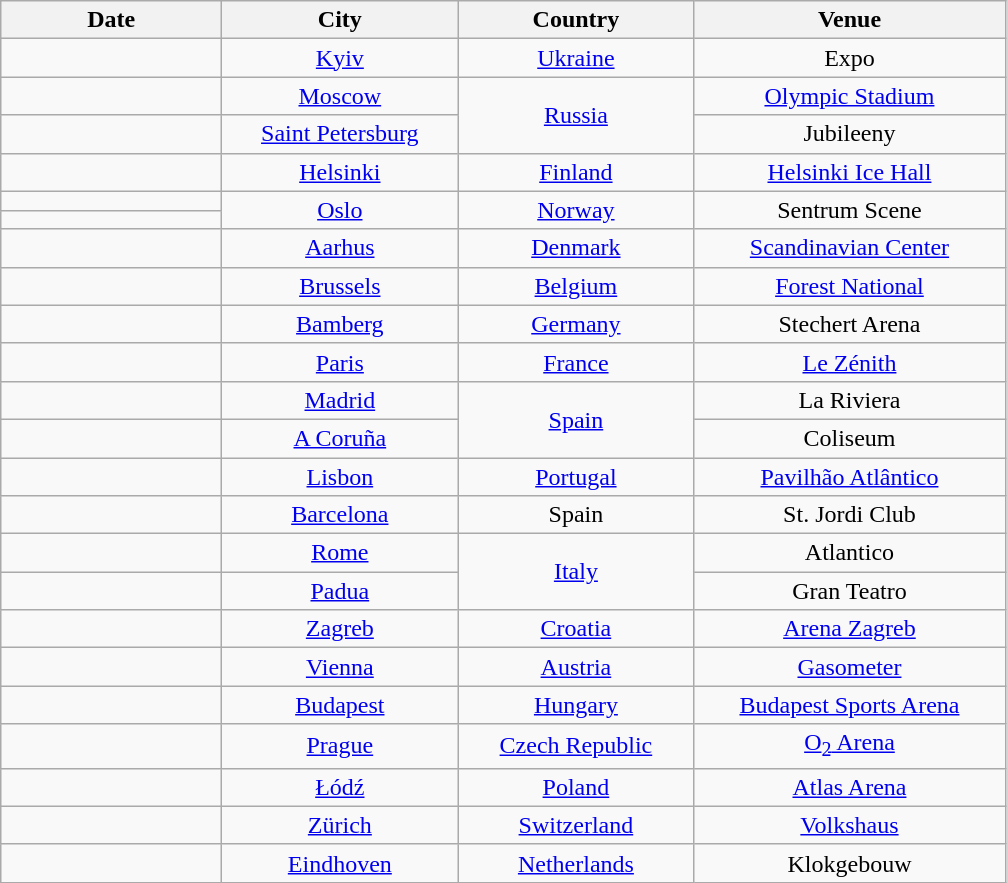<table class="wikitable" style="text-align:center;">
<tr>
<th style="width:140px;">Date</th>
<th style="width:150px;">City</th>
<th style="width:150px;">Country</th>
<th style="width:200px;">Venue</th>
</tr>
<tr>
<td></td>
<td><a href='#'>Kyiv</a></td>
<td><a href='#'>Ukraine</a></td>
<td>Expo</td>
</tr>
<tr>
<td></td>
<td><a href='#'>Moscow</a></td>
<td rowspan="2"><a href='#'>Russia</a></td>
<td><a href='#'>Olympic Stadium</a></td>
</tr>
<tr>
<td></td>
<td><a href='#'>Saint Petersburg</a></td>
<td>Jubileeny</td>
</tr>
<tr>
<td></td>
<td><a href='#'>Helsinki</a></td>
<td><a href='#'>Finland</a></td>
<td><a href='#'>Helsinki Ice Hall</a></td>
</tr>
<tr>
<td></td>
<td rowspan="2"><a href='#'>Oslo</a></td>
<td rowspan="2"><a href='#'>Norway</a></td>
<td rowspan="2">Sentrum Scene</td>
</tr>
<tr>
<td></td>
</tr>
<tr>
<td></td>
<td><a href='#'>Aarhus</a></td>
<td><a href='#'>Denmark</a></td>
<td><a href='#'>Scandinavian Center</a></td>
</tr>
<tr>
<td></td>
<td><a href='#'>Brussels</a></td>
<td><a href='#'>Belgium</a></td>
<td><a href='#'>Forest National</a></td>
</tr>
<tr>
<td></td>
<td><a href='#'>Bamberg</a></td>
<td><a href='#'>Germany</a></td>
<td>Stechert Arena</td>
</tr>
<tr>
<td></td>
<td><a href='#'>Paris</a></td>
<td><a href='#'>France</a></td>
<td><a href='#'>Le Zénith</a></td>
</tr>
<tr>
<td></td>
<td><a href='#'>Madrid</a></td>
<td rowspan="2"><a href='#'>Spain</a></td>
<td>La Riviera</td>
</tr>
<tr>
<td></td>
<td><a href='#'>A Coruña</a></td>
<td>Coliseum</td>
</tr>
<tr>
<td></td>
<td><a href='#'>Lisbon</a></td>
<td><a href='#'>Portugal</a></td>
<td><a href='#'>Pavilhão Atlântico</a></td>
</tr>
<tr>
<td></td>
<td><a href='#'>Barcelona</a></td>
<td>Spain</td>
<td>St. Jordi Club</td>
</tr>
<tr>
<td></td>
<td><a href='#'>Rome</a></td>
<td rowspan="2"><a href='#'>Italy</a></td>
<td>Atlantico</td>
</tr>
<tr>
<td></td>
<td><a href='#'>Padua</a></td>
<td>Gran Teatro</td>
</tr>
<tr>
<td></td>
<td><a href='#'>Zagreb</a></td>
<td><a href='#'>Croatia</a></td>
<td><a href='#'>Arena Zagreb</a></td>
</tr>
<tr>
<td></td>
<td><a href='#'>Vienna</a></td>
<td><a href='#'>Austria</a></td>
<td><a href='#'>Gasometer</a></td>
</tr>
<tr>
<td></td>
<td><a href='#'>Budapest</a></td>
<td><a href='#'>Hungary</a></td>
<td><a href='#'>Budapest Sports Arena</a></td>
</tr>
<tr>
<td></td>
<td><a href='#'>Prague</a></td>
<td><a href='#'>Czech Republic</a></td>
<td><a href='#'>O<sub>2</sub> Arena</a></td>
</tr>
<tr>
<td></td>
<td><a href='#'>Łódź</a></td>
<td><a href='#'>Poland</a></td>
<td><a href='#'>Atlas Arena</a></td>
</tr>
<tr>
<td></td>
<td><a href='#'>Zürich</a></td>
<td><a href='#'>Switzerland</a></td>
<td><a href='#'>Volkshaus</a></td>
</tr>
<tr>
<td></td>
<td><a href='#'>Eindhoven</a></td>
<td><a href='#'>Netherlands</a></td>
<td>Klokgebouw</td>
</tr>
</table>
